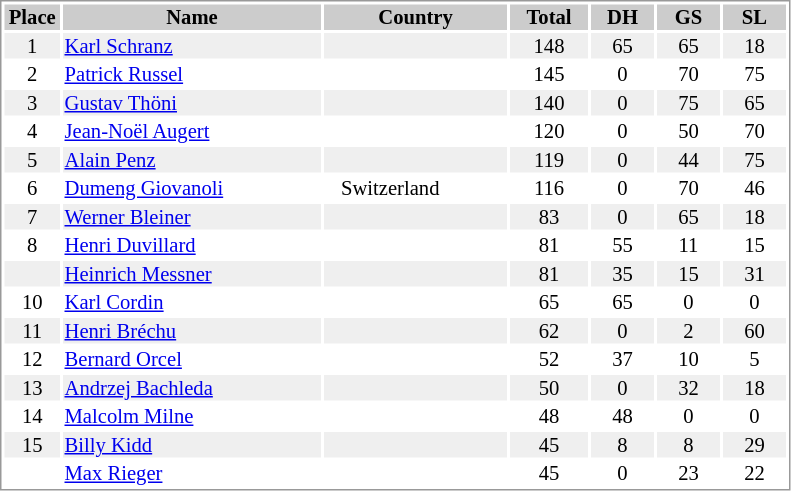<table border="0" style="border: 1px solid #999; background-color:#FFFFFF; text-align:center; font-size:86%; line-height:15px;">
<tr align="center" bgcolor="#CCCCCC">
<th width=35>Place</th>
<th width=170>Name</th>
<th width=120>Country</th>
<th width=50>Total</th>
<th width=40>DH</th>
<th width=40>GS</th>
<th width=40>SL</th>
</tr>
<tr bgcolor="#EFEFEF">
<td>1</td>
<td align="left"><a href='#'>Karl Schranz</a></td>
<td align="left"></td>
<td>148</td>
<td>65</td>
<td>65</td>
<td>18</td>
</tr>
<tr>
<td>2</td>
<td align="left"><a href='#'>Patrick Russel</a></td>
<td align="left"></td>
<td>145</td>
<td>0</td>
<td>70</td>
<td>75</td>
</tr>
<tr bgcolor="#EFEFEF">
<td>3</td>
<td align="left"><a href='#'>Gustav Thöni</a></td>
<td align="left"></td>
<td>140</td>
<td>0</td>
<td>75</td>
<td>65</td>
</tr>
<tr>
<td>4</td>
<td align="left"><a href='#'>Jean-Noël Augert</a></td>
<td align="left"></td>
<td>120</td>
<td>0</td>
<td>50</td>
<td>70</td>
</tr>
<tr bgcolor="#EFEFEF">
<td>5</td>
<td align="left"><a href='#'>Alain Penz</a></td>
<td align="left"></td>
<td>119</td>
<td>0</td>
<td>44</td>
<td>75</td>
</tr>
<tr>
<td>6</td>
<td align="left"><a href='#'>Dumeng Giovanoli</a></td>
<td align="left">   Switzerland</td>
<td>116</td>
<td>0</td>
<td>70</td>
<td>46</td>
</tr>
<tr bgcolor="#EFEFEF">
<td>7</td>
<td align="left"><a href='#'>Werner Bleiner</a></td>
<td align="left"></td>
<td>83</td>
<td>0</td>
<td>65</td>
<td>18</td>
</tr>
<tr>
<td>8</td>
<td align="left"><a href='#'>Henri Duvillard</a></td>
<td align="left"></td>
<td>81</td>
<td>55</td>
<td>11</td>
<td>15</td>
</tr>
<tr bgcolor="#EFEFEF">
<td></td>
<td align="left"><a href='#'>Heinrich Messner</a></td>
<td align="left"></td>
<td>81</td>
<td>35</td>
<td>15</td>
<td>31</td>
</tr>
<tr>
<td>10</td>
<td align="left"><a href='#'>Karl Cordin</a></td>
<td align="left"></td>
<td>65</td>
<td>65</td>
<td>0</td>
<td>0</td>
</tr>
<tr bgcolor="#EFEFEF">
<td>11</td>
<td align="left"><a href='#'>Henri Bréchu</a></td>
<td align="left"></td>
<td>62</td>
<td>0</td>
<td>2</td>
<td>60</td>
</tr>
<tr>
<td>12</td>
<td align="left"><a href='#'>Bernard Orcel</a></td>
<td align="left"></td>
<td>52</td>
<td>37</td>
<td>10</td>
<td>5</td>
</tr>
<tr bgcolor="#EFEFEF">
<td>13</td>
<td align="left"><a href='#'>Andrzej Bachleda</a></td>
<td align="left"></td>
<td>50</td>
<td>0</td>
<td>32</td>
<td>18</td>
</tr>
<tr>
<td>14</td>
<td align="left"><a href='#'>Malcolm Milne</a></td>
<td align="left"></td>
<td>48</td>
<td>48</td>
<td>0</td>
<td>0</td>
</tr>
<tr bgcolor="#EFEFEF">
<td>15</td>
<td align="left"><a href='#'>Billy Kidd</a></td>
<td align="left"></td>
<td>45</td>
<td>8</td>
<td>8</td>
<td>29</td>
</tr>
<tr>
<td></td>
<td align="left"><a href='#'>Max Rieger</a></td>
<td align="left"></td>
<td>45</td>
<td>0</td>
<td>23</td>
<td>22</td>
</tr>
</table>
